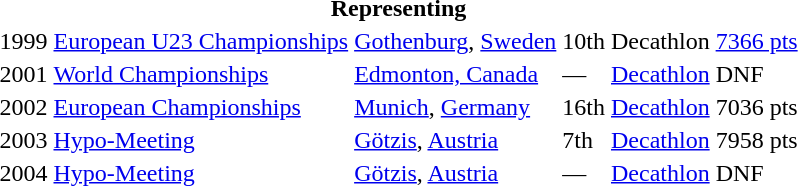<table>
<tr>
<th colspan="6">Representing </th>
</tr>
<tr>
<td>1999</td>
<td><a href='#'>European U23 Championships</a></td>
<td><a href='#'>Gothenburg</a>, <a href='#'>Sweden</a></td>
<td>10th</td>
<td>Decathlon</td>
<td><a href='#'>7366 pts</a></td>
</tr>
<tr>
<td>2001</td>
<td><a href='#'>World Championships</a></td>
<td><a href='#'>Edmonton, Canada</a></td>
<td>—</td>
<td><a href='#'>Decathlon</a></td>
<td>DNF</td>
</tr>
<tr>
<td>2002</td>
<td><a href='#'>European Championships</a></td>
<td><a href='#'>Munich</a>, <a href='#'>Germany</a></td>
<td>16th</td>
<td><a href='#'>Decathlon</a></td>
<td>7036 pts</td>
</tr>
<tr>
<td>2003</td>
<td><a href='#'>Hypo-Meeting</a></td>
<td><a href='#'>Götzis</a>, <a href='#'>Austria</a></td>
<td>7th</td>
<td><a href='#'>Decathlon</a></td>
<td>7958 pts</td>
</tr>
<tr>
<td>2004</td>
<td><a href='#'>Hypo-Meeting</a></td>
<td><a href='#'>Götzis</a>, <a href='#'>Austria</a></td>
<td>—</td>
<td><a href='#'>Decathlon</a></td>
<td>DNF</td>
</tr>
</table>
